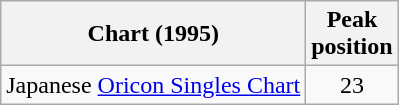<table class="wikitable">
<tr>
<th>Chart (1995)</th>
<th>Peak<br>position</th>
</tr>
<tr>
<td>Japanese <a href='#'>Oricon Singles Chart</a></td>
<td align="center">23</td>
</tr>
</table>
